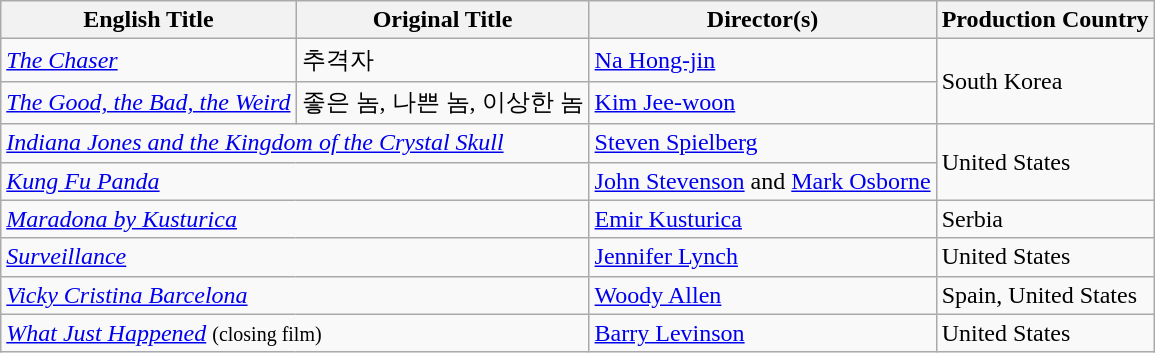<table class="wikitable">
<tr>
<th>English Title</th>
<th>Original Title</th>
<th>Director(s)</th>
<th>Production Country</th>
</tr>
<tr>
<td><em><a href='#'>The Chaser</a></em></td>
<td>추격자</td>
<td><a href='#'>Na Hong-jin</a></td>
<td rowspan="2">South Korea</td>
</tr>
<tr>
<td><em><a href='#'>The Good, the Bad, the Weird</a></em></td>
<td>좋은 놈, 나쁜 놈, 이상한 놈</td>
<td><a href='#'>Kim Jee-woon</a></td>
</tr>
<tr>
<td colspan="2"><em><a href='#'>Indiana Jones and the Kingdom of the Crystal Skull</a></em></td>
<td><a href='#'>Steven Spielberg</a></td>
<td rowspan="2">United States</td>
</tr>
<tr>
<td colspan="2"><em><a href='#'>Kung Fu Panda</a></em></td>
<td><a href='#'>John Stevenson</a> and <a href='#'>Mark Osborne</a></td>
</tr>
<tr>
<td colspan="2"><em><a href='#'>Maradona by Kusturica</a></em></td>
<td><a href='#'>Emir Kusturica</a></td>
<td>Serbia</td>
</tr>
<tr>
<td colspan="2"><em><a href='#'>Surveillance</a></em></td>
<td><a href='#'>Jennifer Lynch</a></td>
<td>United States</td>
</tr>
<tr>
<td colspan="2"><em><a href='#'>Vicky Cristina Barcelona</a></em></td>
<td><a href='#'>Woody Allen</a></td>
<td>Spain, United States</td>
</tr>
<tr>
<td colspan="2"><em><a href='#'>What Just Happened</a></em> <small>(closing film)</small></td>
<td><a href='#'>Barry Levinson</a></td>
<td>United States</td>
</tr>
</table>
